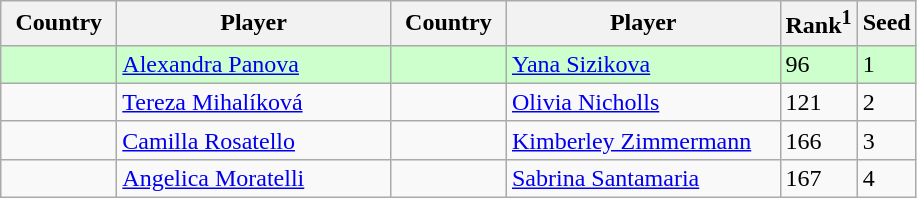<table class="sortable wikitable">
<tr>
<th width="70">Country</th>
<th width="175">Player</th>
<th width="70">Country</th>
<th width="175">Player</th>
<th>Rank<sup>1</sup></th>
<th>Seed</th>
</tr>
<tr style="background:#cfc;">
<td></td>
<td><a href='#'>Alexandra Panova</a></td>
<td></td>
<td><a href='#'>Yana Sizikova</a></td>
<td>96</td>
<td>1</td>
</tr>
<tr>
<td></td>
<td><a href='#'>Tereza Mihalíková</a></td>
<td></td>
<td><a href='#'>Olivia Nicholls</a></td>
<td>121</td>
<td>2</td>
</tr>
<tr>
<td></td>
<td><a href='#'>Camilla Rosatello</a></td>
<td></td>
<td><a href='#'>Kimberley Zimmermann</a></td>
<td>166</td>
<td>3</td>
</tr>
<tr>
<td></td>
<td><a href='#'>Angelica Moratelli</a></td>
<td></td>
<td><a href='#'>Sabrina Santamaria</a></td>
<td>167</td>
<td>4</td>
</tr>
</table>
